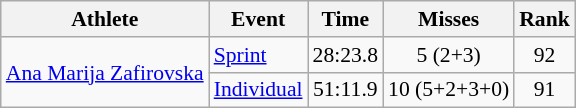<table class="wikitable" style="font-size:90%">
<tr>
<th>Athlete</th>
<th>Event</th>
<th>Time</th>
<th>Misses</th>
<th>Rank</th>
</tr>
<tr align=center>
<td align=left rowspan=2><a href='#'>Ana Marija Zafirovska</a></td>
<td align=left><a href='#'>Sprint</a></td>
<td>28:23.8</td>
<td>5 (2+3)</td>
<td>92</td>
</tr>
<tr align=center>
<td align=left><a href='#'>Individual</a></td>
<td>51:11.9</td>
<td>10 (5+2+3+0)</td>
<td>91</td>
</tr>
</table>
